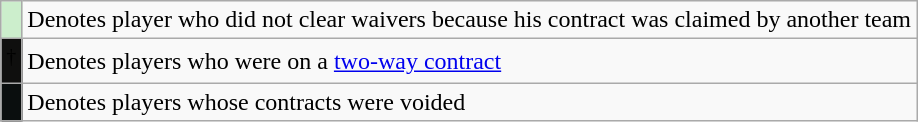<table class="wikitable">
<tr>
<td style="background:#cec;"></td>
<td>Denotes player who did not clear waivers because his contract was claimed by another team</td>
</tr>
<tr>
<td bgcolor=ffe><sup>†</sup></td>
<td>Denotes players who were on a <a href='#'>two-way contract</a></td>
</tr>
<tr>
<td bgcolor=aee></td>
<td>Denotes players whose contracts were voided</td>
</tr>
</table>
